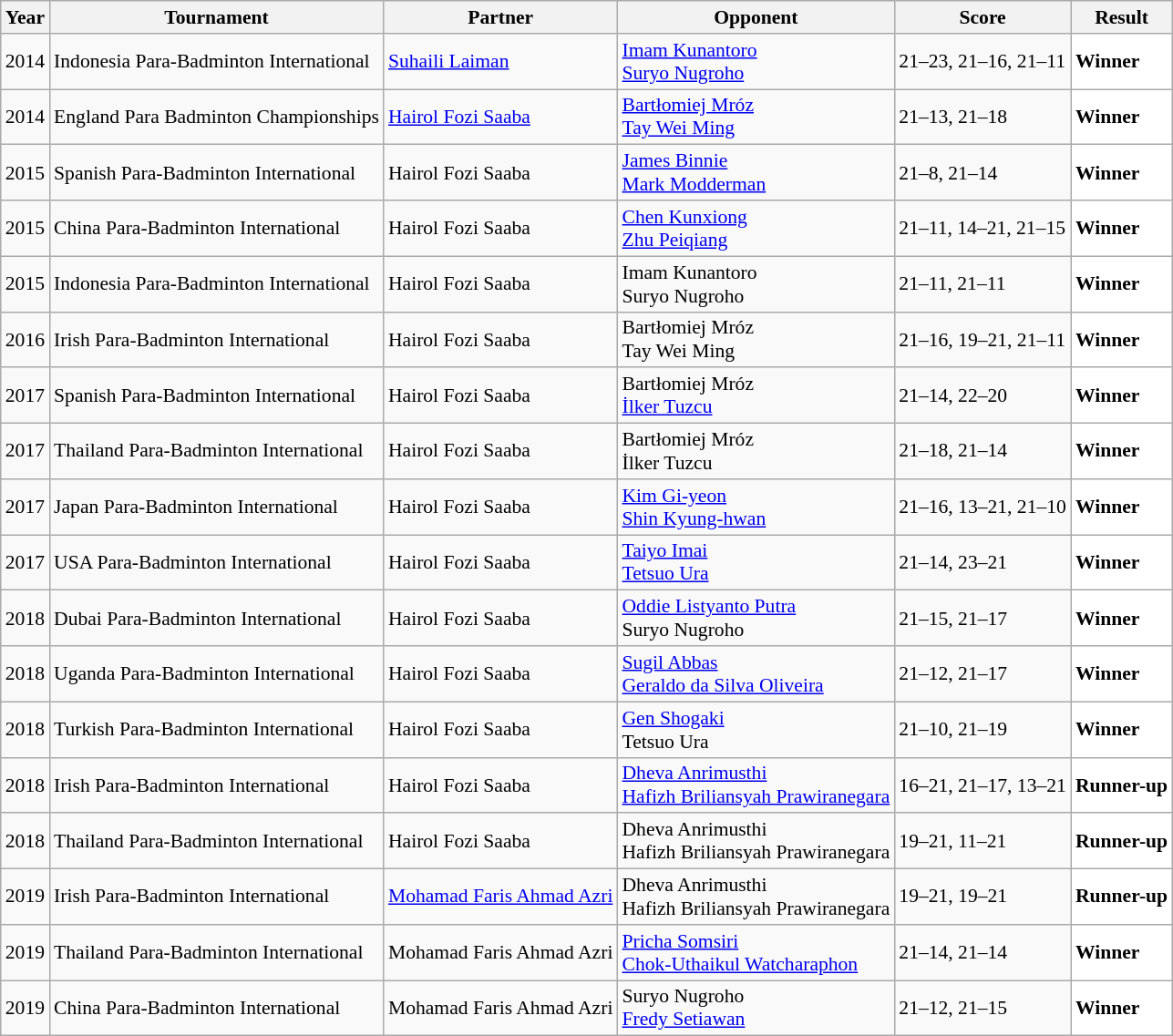<table class="sortable wikitable" style="font-size: 90%;">
<tr>
<th>Year</th>
<th>Tournament</th>
<th>Partner</th>
<th>Opponent</th>
<th>Score</th>
<th>Result</th>
</tr>
<tr>
<td align="center">2014</td>
<td align="left">Indonesia Para-Badminton International</td>
<td> <a href='#'>Suhaili Laiman</a></td>
<td align="left"> <a href='#'>Imam Kunantoro</a><br> <a href='#'>Suryo Nugroho</a></td>
<td align="left">21–23, 21–16, 21–11</td>
<td style="text-align:left; background:white"> <strong>Winner</strong></td>
</tr>
<tr>
<td align="center">2014</td>
<td align="left">England Para Badminton Championships</td>
<td> <a href='#'>Hairol Fozi Saaba</a></td>
<td align="left"> <a href='#'>Bartłomiej Mróz</a><br> <a href='#'>Tay Wei Ming</a></td>
<td align="left">21–13, 21–18</td>
<td style="text-align:left; background:white"> <strong>Winner</strong></td>
</tr>
<tr>
<td align="center">2015</td>
<td align="left">Spanish Para-Badminton International</td>
<td> Hairol Fozi Saaba</td>
<td align="left"> <a href='#'>James Binnie</a><br> <a href='#'>Mark Modderman</a></td>
<td align="left">21–8, 21–14</td>
<td style="text-align:left; background:white"> <strong>Winner</strong></td>
</tr>
<tr>
<td align="center">2015</td>
<td align="left">China Para-Badminton International</td>
<td> Hairol Fozi Saaba</td>
<td align="left"> <a href='#'>Chen Kunxiong</a><br> <a href='#'>Zhu Peiqiang</a></td>
<td align="left">21–11, 14–21, 21–15</td>
<td style="text-align:left; background:white"> <strong>Winner</strong></td>
</tr>
<tr>
<td align="center">2015</td>
<td align="left">Indonesia Para-Badminton International</td>
<td> Hairol Fozi Saaba</td>
<td align="left"> Imam Kunantoro<br> Suryo Nugroho</td>
<td align="left">21–11, 21–11</td>
<td style="text-align:left; background:white"> <strong>Winner</strong></td>
</tr>
<tr>
<td align="center">2016</td>
<td align="left">Irish Para-Badminton International</td>
<td> Hairol Fozi Saaba</td>
<td align="left"> Bartłomiej Mróz<br> Tay Wei Ming</td>
<td align="left">21–16, 19–21, 21–11</td>
<td style="text-align:left; background:white"> <strong>Winner</strong></td>
</tr>
<tr>
<td align="center">2017</td>
<td align="left">Spanish Para-Badminton International</td>
<td> Hairol Fozi Saaba</td>
<td align="left"> Bartłomiej Mróz<br> <a href='#'>İlker Tuzcu</a></td>
<td align="left">21–14, 22–20</td>
<td style="text-align:left; background:white"> <strong>Winner</strong></td>
</tr>
<tr>
<td align="center">2017</td>
<td align="left">Thailand Para-Badminton International</td>
<td> Hairol Fozi Saaba</td>
<td align="left"> Bartłomiej Mróz<br> İlker Tuzcu</td>
<td align="left">21–18, 21–14</td>
<td style="text-align:left; background:white"> <strong>Winner</strong></td>
</tr>
<tr>
<td align="center">2017</td>
<td align="left">Japan Para-Badminton International</td>
<td> Hairol Fozi Saaba</td>
<td align="left"> <a href='#'>Kim Gi-yeon</a><br> <a href='#'>Shin Kyung-hwan</a></td>
<td align="left">21–16, 13–21, 21–10</td>
<td style="text-align:left; background:white"> <strong>Winner</strong></td>
</tr>
<tr>
<td align="center">2017</td>
<td align="left">USA Para-Badminton International</td>
<td> Hairol Fozi Saaba</td>
<td align="left"> <a href='#'>Taiyo Imai</a><br> <a href='#'>Tetsuo Ura</a></td>
<td align="left">21–14, 23–21</td>
<td style="text-align:left; background:white"> <strong>Winner</strong></td>
</tr>
<tr>
<td align="center">2018</td>
<td align="left">Dubai Para-Badminton International</td>
<td> Hairol Fozi Saaba</td>
<td align="left"> <a href='#'>Oddie Listyanto Putra</a><br> Suryo Nugroho</td>
<td align="left">21–15, 21–17</td>
<td style="text-align:left; background:white"> <strong>Winner</strong></td>
</tr>
<tr>
<td align="center">2018</td>
<td align="left">Uganda Para-Badminton International</td>
<td> Hairol Fozi Saaba</td>
<td align="left"> <a href='#'>Sugil Abbas</a><br> <a href='#'>Geraldo da Silva Oliveira</a></td>
<td align="left">21–12, 21–17</td>
<td style="text-align:left; background:white"> <strong>Winner</strong></td>
</tr>
<tr>
<td align="center">2018</td>
<td align="left">Turkish Para-Badminton International</td>
<td> Hairol Fozi Saaba</td>
<td align="left"> <a href='#'>Gen Shogaki</a><br> Tetsuo Ura</td>
<td align="left">21–10, 21–19</td>
<td style="text-align:left; background:white"> <strong>Winner</strong></td>
</tr>
<tr>
<td align="center">2018</td>
<td align="left">Irish Para-Badminton International</td>
<td> Hairol Fozi Saaba</td>
<td align="left"> <a href='#'>Dheva Anrimusthi</a><br> <a href='#'>Hafizh Briliansyah Prawiranegara</a></td>
<td align="left">16–21, 21–17, 13–21</td>
<td style="text-align:left; background:white"> <strong>Runner-up</strong></td>
</tr>
<tr>
<td align="center">2018</td>
<td align="left">Thailand Para-Badminton International</td>
<td> Hairol Fozi Saaba</td>
<td align="left"> Dheva Anrimusthi<br> Hafizh Briliansyah Prawiranegara</td>
<td align="left">19–21, 11–21</td>
<td style="text-align:left; background:white"> <strong>Runner-up</strong></td>
</tr>
<tr>
<td align="center">2019</td>
<td align="left">Irish Para-Badminton International</td>
<td> <a href='#'>Mohamad Faris Ahmad Azri</a></td>
<td align="left"> Dheva Anrimusthi<br> Hafizh Briliansyah Prawiranegara</td>
<td align="left">19–21, 19–21</td>
<td style="text-align:left; background:white"> <strong>Runner-up</strong></td>
</tr>
<tr>
<td align="center">2019</td>
<td align="left">Thailand Para-Badminton International</td>
<td> Mohamad Faris Ahmad Azri</td>
<td align="left"> <a href='#'>Pricha Somsiri</a><br> <a href='#'>Chok-Uthaikul Watcharaphon</a></td>
<td align="left">21–14, 21–14</td>
<td style="text-align:left; background:white"> <strong>Winner</strong></td>
</tr>
<tr>
<td align="center">2019</td>
<td align="left">China Para-Badminton International</td>
<td> Mohamad Faris Ahmad Azri</td>
<td align="left"> Suryo Nugroho<br> <a href='#'>Fredy Setiawan</a></td>
<td align="left">21–12, 21–15</td>
<td style="text-align:left; background:white"> <strong>Winner</strong></td>
</tr>
</table>
